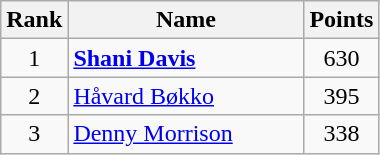<table class="wikitable" border="1">
<tr>
<th width=30>Rank</th>
<th width=150>Name</th>
<th width=25>Points</th>
</tr>
<tr align=center>
<td>1</td>
<td align=left> <strong><a href='#'>Shani Davis</a></strong></td>
<td>630</td>
</tr>
<tr align=center>
<td>2</td>
<td align=left> <a href='#'>Håvard Bøkko</a></td>
<td>395</td>
</tr>
<tr align=center>
<td>3</td>
<td align=left> <a href='#'>Denny Morrison</a></td>
<td>338</td>
</tr>
</table>
